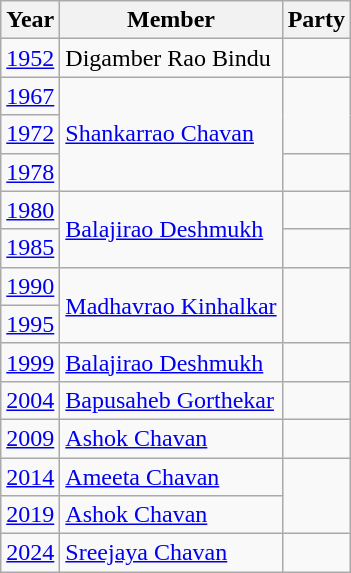<table class="wikitable">
<tr>
<th>Year</th>
<th>Member</th>
<th colspan=2>Party</th>
</tr>
<tr>
<td><a href='#'>1952</a></td>
<td>Digamber Rao Bindu</td>
<td></td>
</tr>
<tr>
<td><a href='#'>1967</a></td>
<td rowspan="3"><a href='#'>Shankarrao Chavan</a></td>
</tr>
<tr>
<td><a href='#'>1972</a></td>
</tr>
<tr>
<td><a href='#'>1978</a></td>
<td></td>
</tr>
<tr>
<td><a href='#'>1980</a></td>
<td rowspan="2"><a href='#'>Balajirao Deshmukh</a></td>
<td></td>
</tr>
<tr>
<td><a href='#'>1985</a></td>
<td></td>
</tr>
<tr>
<td><a href='#'>1990</a></td>
<td rowspan="2"><a href='#'>Madhavrao Kinhalkar</a></td>
</tr>
<tr>
<td><a href='#'>1995</a></td>
</tr>
<tr>
<td><a href='#'>1999</a></td>
<td><a href='#'>Balajirao Deshmukh</a></td>
<td></td>
</tr>
<tr>
<td><a href='#'>2004</a></td>
<td><a href='#'>Bapusaheb Gorthekar</a></td>
<td></td>
</tr>
<tr>
<td><a href='#'>2009</a></td>
<td><a href='#'>Ashok Chavan</a></td>
<td></td>
</tr>
<tr>
<td><a href='#'>2014</a></td>
<td><a href='#'>Ameeta Chavan</a></td>
</tr>
<tr>
<td><a href='#'>2019</a></td>
<td><a href='#'>Ashok Chavan</a></td>
</tr>
<tr>
<td><a href='#'>2024</a></td>
<td><a href='#'>Sreejaya Chavan</a></td>
<td></td>
</tr>
</table>
